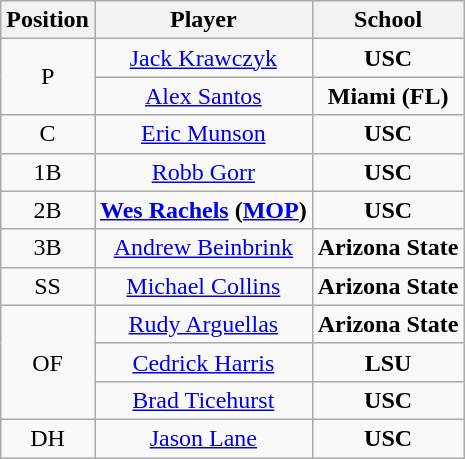<table class="wikitable" style=text-align:center>
<tr>
<th>Position</th>
<th>Player</th>
<th>School</th>
</tr>
<tr>
<td rowspan=2>P</td>
<td><a href='#'>Jack Krawczyk</a></td>
<td style=><strong>USC</strong></td>
</tr>
<tr>
<td><a href='#'>Alex Santos</a></td>
<td style=><strong>Miami (FL)</strong></td>
</tr>
<tr>
<td>C</td>
<td><a href='#'>Eric Munson</a></td>
<td style=><strong>USC</strong></td>
</tr>
<tr>
<td>1B</td>
<td><a href='#'>Robb Gorr</a></td>
<td style=><strong>USC</strong></td>
</tr>
<tr>
<td>2B</td>
<td><strong><a href='#'>Wes Rachels</a> (<a href='#'>MOP</a>)</strong></td>
<td style=><strong>USC</strong></td>
</tr>
<tr>
<td>3B</td>
<td><a href='#'>Andrew Beinbrink</a></td>
<td style=><strong>Arizona State</strong></td>
</tr>
<tr>
<td>SS</td>
<td><a href='#'>Michael Collins</a></td>
<td style=><strong>Arizona State</strong></td>
</tr>
<tr>
<td rowspan=3>OF</td>
<td><a href='#'>Rudy Arguellas</a></td>
<td style=><strong>Arizona State</strong></td>
</tr>
<tr>
<td><a href='#'>Cedrick Harris</a></td>
<td style=><strong>LSU</strong></td>
</tr>
<tr>
<td><a href='#'>Brad Ticehurst</a></td>
<td style=><strong>USC</strong></td>
</tr>
<tr>
<td>DH</td>
<td><a href='#'>Jason Lane</a></td>
<td style=><strong>USC</strong></td>
</tr>
</table>
